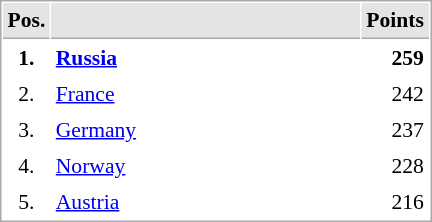<table cellspacing="1" cellpadding="3" style="border:1px solid #AAAAAA;font-size:90%">
<tr bgcolor="#E4E4E4">
<th style="border-bottom:1px solid #AAAAAA" width=10>Pos.</th>
<th style="border-bottom:1px solid #AAAAAA" width=200></th>
<th style="border-bottom:1px solid #AAAAAA" width=20>Points</th>
</tr>
<tr>
<td align="center"><strong>1.</strong></td>
<td> <strong><a href='#'>Russia</a></strong></td>
<td align="right"><strong>259</strong></td>
</tr>
<tr>
<td align="center">2.</td>
<td> <a href='#'>France</a></td>
<td align="right">242</td>
</tr>
<tr>
<td align="center">3.</td>
<td> <a href='#'>Germany</a></td>
<td align="right">237</td>
</tr>
<tr>
<td align="center">4.</td>
<td> <a href='#'>Norway</a></td>
<td align="right">228</td>
</tr>
<tr>
<td align="center">5.</td>
<td> <a href='#'>Austria</a></td>
<td align="right">216</td>
</tr>
</table>
